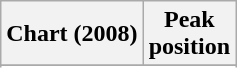<table class="wikitable sortable plainrowheaders">
<tr>
<th>Chart (2008)</th>
<th>Peak<br>position</th>
</tr>
<tr>
</tr>
<tr>
</tr>
</table>
